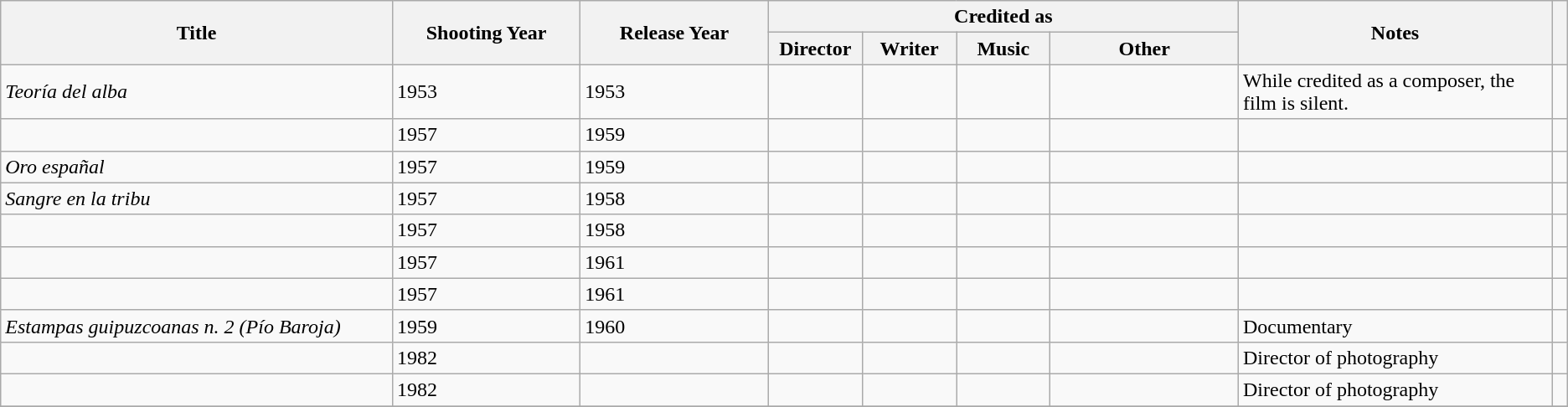<table class="wikitable sortable sticky-header-multi"">
<tr>
<th width="25%" rowspan="2" scope="col">Title</th>
<th width="12%" rowspan="2" scope="col">Shooting Year</th>
<th width="12%" rowspan="2" scope="col">Release Year</th>
<th colspan="4" scope="col">Credited as</th>
<th width="20%" rowspan="2" scope="col" class="unsortable">Notes</th>
<th width="1%" rowspan="2" scope="col" class="unsortable"></th>
</tr>
<tr>
<th width=6%>Director</th>
<th width=6%>Writer</th>
<th width=6%>Music</th>
<th Editor=6%>Other</th>
</tr>
<tr>
<td><em>Teoría del alba</em></td>
<td>1953</td>
<td>1953</td>
<td></td>
<td></td>
<td></td>
<td></td>
<td>While credited as a composer, the film is silent.</td>
<td style="text-align:center;"></td>
</tr>
<tr>
<td></td>
<td>1957</td>
<td>1959</td>
<td></td>
<td></td>
<td></td>
<td></td>
<td></td>
<td style="text-align:center;"></td>
</tr>
<tr>
<td><em>Oro españal</em></td>
<td>1957</td>
<td>1959</td>
<td></td>
<td></td>
<td></td>
<td></td>
<td></td>
<td style="text-align:center;"></td>
</tr>
<tr>
<td><em>Sangre en la tribu</em></td>
<td>1957</td>
<td>1958</td>
<td></td>
<td></td>
<td></td>
<td></td>
<td></td>
<td style="text-align:center;"></td>
</tr>
<tr>
<td></td>
<td>1957</td>
<td>1958</td>
<td></td>
<td></td>
<td></td>
<td></td>
<td></td>
<td style="text-align:center;"></td>
</tr>
<tr>
<td></td>
<td>1957</td>
<td>1961</td>
<td></td>
<td></td>
<td></td>
<td></td>
<td></td>
<td style="text-align:center;"></td>
</tr>
<tr>
<td></td>
<td>1957</td>
<td>1961</td>
<td></td>
<td></td>
<td></td>
<td></td>
<td></td>
<td style="text-align:center;"></td>
</tr>
<tr>
<td><em>Estampas guipuzcoanas n. 2 (Pío Baroja)</em></td>
<td>1959</td>
<td>1960</td>
<td></td>
<td></td>
<td></td>
<td></td>
<td>Documentary</td>
<td style="text-align:center;"></td>
</tr>
<tr>
<td></td>
<td>1982</td>
<td></td>
<td></td>
<td></td>
<td></td>
<td></td>
<td>Director of photography</td>
<td style="text-align:center;"></td>
</tr>
<tr>
<td></td>
<td>1982</td>
<td></td>
<td></td>
<td></td>
<td></td>
<td></td>
<td>Director of photography</td>
<td style="text-align:center;"></td>
</tr>
<tr>
</tr>
</table>
